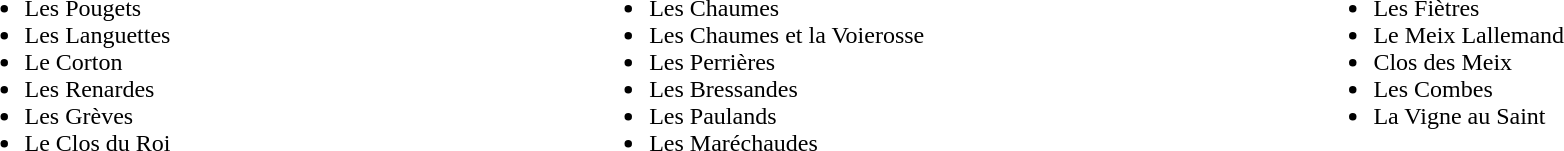<table border="0" style="width:100%;">
<tr valign="top">
<td style="width:33%;"><br><ul><li>Les Pougets</li><li>Les Languettes</li><li>Le Corton</li><li>Les Renardes</li><li>Les Grèves</li><li>Le Clos du Roi</li></ul></td>
<td><br><ul><li>Les Chaumes</li><li>Les Chaumes et la Voierosse</li><li>Les Perrières</li><li>Les Bressandes</li><li>Les Paulands</li><li>Les Maréchaudes</li></ul></td>
<td><br><ul><li>Les Fiètres</li><li>Le Meix Lallemand</li><li>Clos des Meix</li><li>Les Combes</li><li>La Vigne au Saint</li></ul></td>
</tr>
</table>
